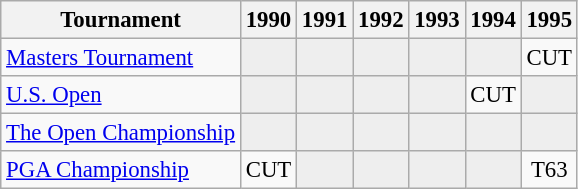<table class="wikitable" style="font-size:95%;text-align:center;">
<tr>
<th>Tournament</th>
<th>1990</th>
<th>1991</th>
<th>1992</th>
<th>1993</th>
<th>1994</th>
<th>1995</th>
</tr>
<tr>
<td align=left><a href='#'>Masters Tournament</a></td>
<td style="background:#eeeeee;"></td>
<td style="background:#eeeeee;"></td>
<td style="background:#eeeeee;"></td>
<td style="background:#eeeeee;"></td>
<td style="background:#eeeeee;"></td>
<td>CUT</td>
</tr>
<tr>
<td align=left><a href='#'>U.S. Open</a></td>
<td style="background:#eeeeee;"></td>
<td style="background:#eeeeee;"></td>
<td style="background:#eeeeee;"></td>
<td style="background:#eeeeee;"></td>
<td>CUT</td>
<td style="background:#eeeeee;"></td>
</tr>
<tr>
<td align=left><a href='#'>The Open Championship</a></td>
<td style="background:#eeeeee;"></td>
<td style="background:#eeeeee;"></td>
<td style="background:#eeeeee;"></td>
<td style="background:#eeeeee;"></td>
<td style="background:#eeeeee;"></td>
<td style="background:#eeeeee;"></td>
</tr>
<tr>
<td align=left><a href='#'>PGA Championship</a></td>
<td>CUT</td>
<td style="background:#eeeeee;"></td>
<td style="background:#eeeeee;"></td>
<td style="background:#eeeeee;"></td>
<td style="background:#eeeeee;"></td>
<td>T63</td>
</tr>
</table>
